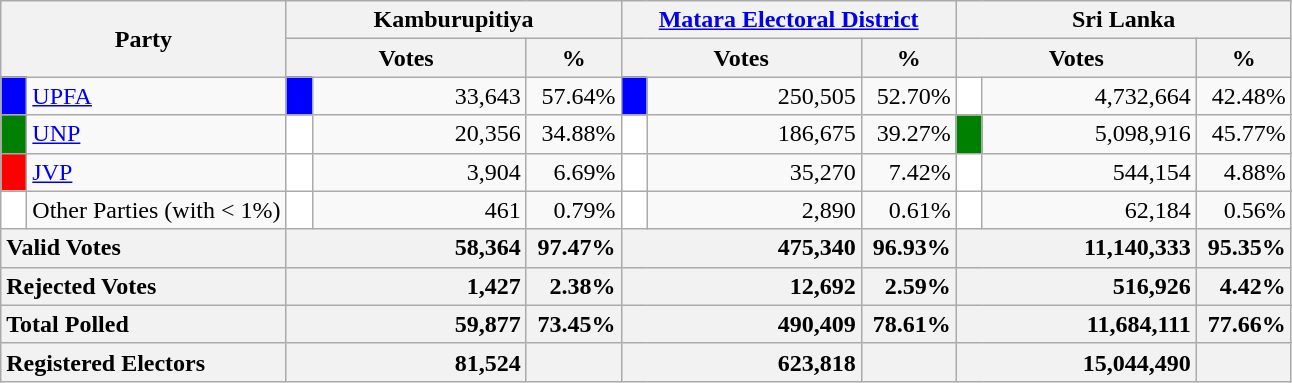<table class="wikitable">
<tr>
<th colspan="2" width="144px"rowspan="2">Party</th>
<th colspan="3" width="216px">Kamburupitiya</th>
<th colspan="3" width="216px"><a href='#'>Matara Electoral District</a></th>
<th colspan="3" width="216px">Sri Lanka</th>
</tr>
<tr>
<th colspan="2" width="144px">Votes</th>
<th>%</th>
<th colspan="2" width="144px">Votes</th>
<th>%</th>
<th colspan="2" width="144px">Votes</th>
<th>%</th>
</tr>
<tr>
<td style="background-color:blue;" width="10px"></td>
<td style="text-align:left;"><a href='#'>UPFA</a></td>
<td style="background-color:blue;" width="10px"></td>
<td style="text-align:right;">33,643</td>
<td style="text-align:right;">57.64%</td>
<td style="background-color:blue;" width="10px"></td>
<td style="text-align:right;">250,505</td>
<td style="text-align:right;">52.70%</td>
<td style="background-color:white;" width="10px"></td>
<td style="text-align:right;">4,732,664</td>
<td style="text-align:right;">42.48%</td>
</tr>
<tr>
<td style="background-color:green;" width="10px"></td>
<td style="text-align:left;"><a href='#'>UNP</a></td>
<td style="background-color:white;" width="10px"></td>
<td style="text-align:right;">20,356</td>
<td style="text-align:right;">34.88%</td>
<td style="background-color:white;" width="10px"></td>
<td style="text-align:right;">186,675</td>
<td style="text-align:right;">39.27%</td>
<td style="background-color:green;" width="10px"></td>
<td style="text-align:right;">5,098,916</td>
<td style="text-align:right;">45.77%</td>
</tr>
<tr>
<td style="background-color:red;" width="10px"></td>
<td style="text-align:left;"><a href='#'>JVP</a></td>
<td style="background-color:white;" width="10px"></td>
<td style="text-align:right;">3,904</td>
<td style="text-align:right;">6.69%</td>
<td style="background-color:white;" width="10px"></td>
<td style="text-align:right;">35,270</td>
<td style="text-align:right;">7.42%</td>
<td style="background-color:white;" width="10px"></td>
<td style="text-align:right;">544,154</td>
<td style="text-align:right;">4.88%</td>
</tr>
<tr>
<td style="background-color:white;" width="10px"></td>
<td style="text-align:left;">Other Parties (with < 1%)</td>
<td style="background-color:white;" width="10px"></td>
<td style="text-align:right;">461</td>
<td style="text-align:right;">0.79%</td>
<td style="background-color:white;" width="10px"></td>
<td style="text-align:right;">2,890</td>
<td style="text-align:right;">0.61%</td>
<td style="background-color:white;" width="10px"></td>
<td style="text-align:right;">62,184</td>
<td style="text-align:right;">0.56%</td>
</tr>
<tr>
<th colspan="2" width="144px"style="text-align:left;">Valid Votes</th>
<th style="text-align:right;"colspan="2" width="144px">58,364</th>
<th style="text-align:right;">97.47%</th>
<th style="text-align:right;"colspan="2" width="144px">475,340</th>
<th style="text-align:right;">96.93%</th>
<th style="text-align:right;"colspan="2" width="144px">11,140,333</th>
<th style="text-align:right;">95.35%</th>
</tr>
<tr>
<th colspan="2" width="144px"style="text-align:left;">Rejected Votes</th>
<th style="text-align:right;"colspan="2" width="144px">1,427</th>
<th style="text-align:right;">2.38%</th>
<th style="text-align:right;"colspan="2" width="144px">12,692</th>
<th style="text-align:right;">2.59%</th>
<th style="text-align:right;"colspan="2" width="144px">516,926</th>
<th style="text-align:right;">4.42%</th>
</tr>
<tr>
<th colspan="2" width="144px"style="text-align:left;">Total Polled</th>
<th style="text-align:right;"colspan="2" width="144px">59,877</th>
<th style="text-align:right;">73.45%</th>
<th style="text-align:right;"colspan="2" width="144px">490,409</th>
<th style="text-align:right;">78.61%</th>
<th style="text-align:right;"colspan="2" width="144px">11,684,111</th>
<th style="text-align:right;">77.66%</th>
</tr>
<tr>
<th colspan="2" width="144px"style="text-align:left;">Registered Electors</th>
<th style="text-align:right;"colspan="2" width="144px">81,524</th>
<th></th>
<th style="text-align:right;"colspan="2" width="144px">623,818</th>
<th></th>
<th style="text-align:right;"colspan="2" width="144px">15,044,490</th>
<th></th>
</tr>
</table>
